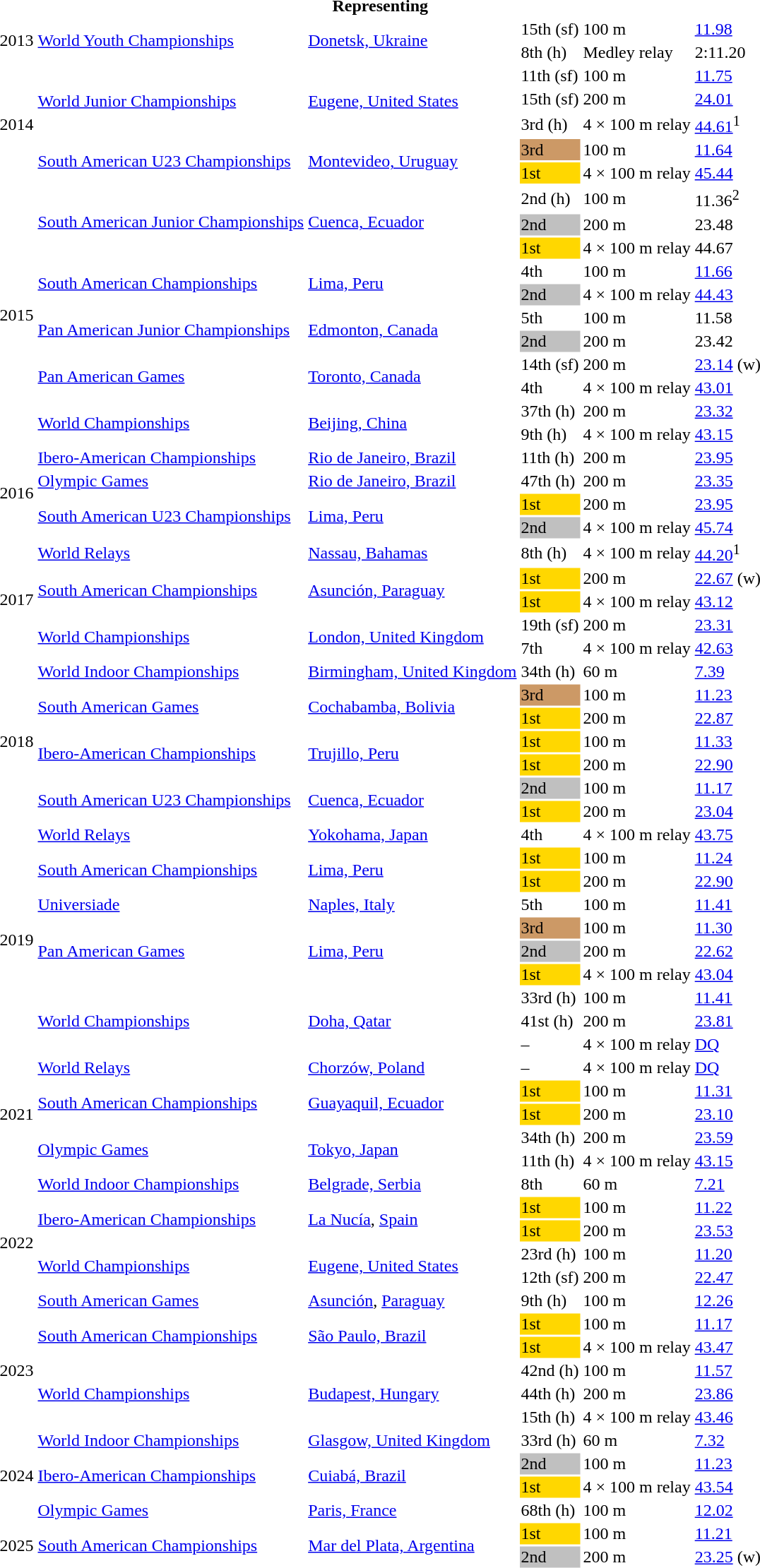<table>
<tr>
<th colspan="6">Representing </th>
</tr>
<tr>
<td rowspan=2>2013</td>
<td rowspan=2><a href='#'>World Youth Championships</a></td>
<td rowspan=2><a href='#'>Donetsk, Ukraine</a></td>
<td>15th (sf)</td>
<td>100 m</td>
<td><a href='#'>11.98</a></td>
</tr>
<tr>
<td>8th (h)</td>
<td>Medley relay</td>
<td>2:11.20</td>
</tr>
<tr>
<td rowspan=5>2014</td>
<td rowspan=3><a href='#'>World Junior Championships</a></td>
<td rowspan=3><a href='#'>Eugene, United States</a></td>
<td>11th (sf)</td>
<td>100 m</td>
<td><a href='#'>11.75</a></td>
</tr>
<tr>
<td>15th (sf)</td>
<td>200 m</td>
<td><a href='#'>24.01</a></td>
</tr>
<tr>
<td>3rd (h)</td>
<td>4 × 100 m relay</td>
<td><a href='#'>44.61</a><sup>1</sup></td>
</tr>
<tr>
<td rowspan=2><a href='#'>South American U23 Championships</a></td>
<td rowspan=2><a href='#'>Montevideo, Uruguay</a></td>
<td bgcolor=cc9966>3rd</td>
<td>100 m</td>
<td><a href='#'>11.64</a></td>
</tr>
<tr>
<td bgcolor=gold>1st</td>
<td>4 × 100 m relay</td>
<td><a href='#'>45.44</a></td>
</tr>
<tr>
<td rowspan=11>2015</td>
<td rowspan=3><a href='#'>South American Junior Championships</a></td>
<td rowspan=3><a href='#'>Cuenca, Ecuador</a></td>
<td>2nd (h)</td>
<td>100 m</td>
<td>11.36<sup>2</sup></td>
</tr>
<tr>
<td bgcolor=silver>2nd</td>
<td>200 m</td>
<td>23.48</td>
</tr>
<tr>
<td bgcolor=gold>1st</td>
<td>4 × 100 m relay</td>
<td>44.67</td>
</tr>
<tr>
<td rowspan=2><a href='#'>South American Championships</a></td>
<td rowspan=2><a href='#'>Lima, Peru</a></td>
<td>4th</td>
<td>100 m</td>
<td><a href='#'>11.66</a></td>
</tr>
<tr>
<td bgcolor=silver>2nd</td>
<td>4 × 100 m relay</td>
<td><a href='#'>44.43</a></td>
</tr>
<tr>
<td rowspan=2><a href='#'>Pan American Junior Championships</a></td>
<td rowspan=2><a href='#'>Edmonton, Canada</a></td>
<td>5th</td>
<td>100 m</td>
<td>11.58</td>
</tr>
<tr>
<td bgcolor=silver>2nd</td>
<td>200 m</td>
<td>23.42</td>
</tr>
<tr>
<td rowspan=2><a href='#'>Pan American Games</a></td>
<td rowspan=2><a href='#'>Toronto, Canada</a></td>
<td>14th (sf)</td>
<td>200 m</td>
<td><a href='#'>23.14</a> (w)</td>
</tr>
<tr>
<td>4th</td>
<td>4 × 100 m relay</td>
<td><a href='#'>43.01</a></td>
</tr>
<tr>
<td rowspan=2><a href='#'>World Championships</a></td>
<td rowspan=2><a href='#'>Beijing, China</a></td>
<td>37th (h)</td>
<td>200 m</td>
<td><a href='#'>23.32</a></td>
</tr>
<tr>
<td>9th (h)</td>
<td>4 × 100 m relay</td>
<td><a href='#'>43.15</a></td>
</tr>
<tr>
<td rowspan=4>2016</td>
<td><a href='#'>Ibero-American Championships</a></td>
<td><a href='#'>Rio de Janeiro, Brazil</a></td>
<td>11th (h)</td>
<td>200 m</td>
<td><a href='#'>23.95</a></td>
</tr>
<tr>
<td><a href='#'>Olympic Games</a></td>
<td><a href='#'>Rio de Janeiro, Brazil</a></td>
<td>47th (h)</td>
<td>200 m</td>
<td><a href='#'>23.35</a></td>
</tr>
<tr>
<td rowspan=2><a href='#'>South American U23 Championships</a></td>
<td rowspan=2><a href='#'>Lima, Peru</a></td>
<td bgcolor=gold>1st</td>
<td>200 m</td>
<td><a href='#'>23.95</a></td>
</tr>
<tr>
<td bgcolor=silver>2nd</td>
<td>4 × 100 m relay</td>
<td><a href='#'>45.74</a></td>
</tr>
<tr>
<td rowspan=5>2017</td>
<td><a href='#'>World Relays</a></td>
<td><a href='#'>Nassau, Bahamas</a></td>
<td>8th (h)</td>
<td>4 × 100 m relay</td>
<td><a href='#'>44.20</a><sup>1</sup></td>
</tr>
<tr>
<td rowspan=2><a href='#'>South American Championships</a></td>
<td rowspan=2><a href='#'>Asunción, Paraguay</a></td>
<td bgcolor=gold>1st</td>
<td>200 m</td>
<td><a href='#'>22.67</a> (w)</td>
</tr>
<tr>
<td bgcolor=gold>1st</td>
<td>4 × 100 m relay</td>
<td><a href='#'>43.12</a></td>
</tr>
<tr>
<td rowspan=2><a href='#'>World Championships</a></td>
<td rowspan=2><a href='#'>London, United Kingdom</a></td>
<td>19th (sf)</td>
<td>200 m</td>
<td><a href='#'>23.31</a></td>
</tr>
<tr>
<td>7th</td>
<td>4 × 100 m relay</td>
<td><a href='#'>42.63</a></td>
</tr>
<tr>
<td rowspan=7>2018</td>
<td><a href='#'>World Indoor Championships</a></td>
<td><a href='#'>Birmingham, United Kingdom</a></td>
<td>34th (h)</td>
<td>60 m</td>
<td><a href='#'>7.39</a></td>
</tr>
<tr>
<td rowspan=2><a href='#'>South American Games</a></td>
<td rowspan=2><a href='#'>Cochabamba, Bolivia</a></td>
<td bgcolor=cc9966>3rd</td>
<td>100 m</td>
<td><a href='#'>11.23</a></td>
</tr>
<tr>
<td bgcolor=gold>1st</td>
<td>200 m</td>
<td><a href='#'>22.87</a></td>
</tr>
<tr>
<td rowspan=2><a href='#'>Ibero-American Championships</a></td>
<td rowspan=2><a href='#'>Trujillo, Peru</a></td>
<td bgcolor=gold>1st</td>
<td>100 m</td>
<td><a href='#'>11.33</a></td>
</tr>
<tr>
<td bgcolor=gold>1st</td>
<td>200 m</td>
<td><a href='#'>22.90</a></td>
</tr>
<tr>
<td rowspan=2><a href='#'>South American U23 Championships</a></td>
<td rowspan=2><a href='#'>Cuenca, Ecuador</a></td>
<td bgcolor=silver>2nd</td>
<td>100 m</td>
<td><a href='#'>11.17</a></td>
</tr>
<tr>
<td bgcolor=gold>1st</td>
<td>200 m</td>
<td><a href='#'>23.04</a></td>
</tr>
<tr>
<td rowspan=10>2019</td>
<td><a href='#'>World Relays</a></td>
<td><a href='#'>Yokohama, Japan</a></td>
<td>4th</td>
<td>4 × 100 m relay</td>
<td><a href='#'>43.75</a></td>
</tr>
<tr>
<td rowspan=2><a href='#'>South American Championships</a></td>
<td rowspan=2><a href='#'>Lima, Peru</a></td>
<td bgcolor=gold>1st</td>
<td>100 m</td>
<td><a href='#'>11.24</a></td>
</tr>
<tr>
<td bgcolor=gold>1st</td>
<td>200 m</td>
<td><a href='#'>22.90</a></td>
</tr>
<tr>
<td><a href='#'>Universiade</a></td>
<td><a href='#'>Naples, Italy</a></td>
<td>5th</td>
<td>100 m</td>
<td><a href='#'>11.41</a></td>
</tr>
<tr>
<td rowspan=3><a href='#'>Pan American Games</a></td>
<td rowspan=3><a href='#'>Lima, Peru</a></td>
<td bgcolor=cc9966>3rd</td>
<td>100 m</td>
<td><a href='#'>11.30</a></td>
</tr>
<tr>
<td bgcolor=silver>2nd</td>
<td>200 m</td>
<td><a href='#'>22.62</a></td>
</tr>
<tr>
<td bgcolor=gold>1st</td>
<td>4 × 100 m relay</td>
<td><a href='#'>43.04</a></td>
</tr>
<tr>
<td rowspan=3><a href='#'>World Championships</a></td>
<td rowspan=3><a href='#'>Doha, Qatar</a></td>
<td>33rd (h)</td>
<td>100 m</td>
<td><a href='#'>11.41</a></td>
</tr>
<tr>
<td>41st (h)</td>
<td>200 m</td>
<td><a href='#'>23.81</a></td>
</tr>
<tr>
<td>–</td>
<td>4 × 100 m relay</td>
<td><a href='#'>DQ</a></td>
</tr>
<tr>
<td rowspan=5>2021</td>
<td><a href='#'>World Relays</a></td>
<td><a href='#'>Chorzów, Poland</a></td>
<td>–</td>
<td>4 × 100 m relay</td>
<td><a href='#'>DQ</a></td>
</tr>
<tr>
<td rowspan=2><a href='#'>South American Championships</a></td>
<td rowspan=2><a href='#'>Guayaquil, Ecuador</a></td>
<td bgcolor=gold>1st</td>
<td>100 m</td>
<td><a href='#'>11.31</a></td>
</tr>
<tr>
<td bgcolor=gold>1st</td>
<td>200 m</td>
<td><a href='#'>23.10</a></td>
</tr>
<tr>
<td rowspan=2><a href='#'>Olympic Games</a></td>
<td rowspan=2><a href='#'>Tokyo, Japan</a></td>
<td>34th (h)</td>
<td>200 m</td>
<td><a href='#'>23.59</a></td>
</tr>
<tr>
<td>11th (h)</td>
<td>4 × 100 m relay</td>
<td><a href='#'>43.15</a></td>
</tr>
<tr>
<td rowspan=6>2022</td>
<td><a href='#'>World Indoor Championships</a></td>
<td><a href='#'>Belgrade, Serbia</a></td>
<td>8th</td>
<td>60 m</td>
<td><a href='#'>7.21</a></td>
</tr>
<tr>
<td rowspan=2><a href='#'>Ibero-American Championships</a></td>
<td rowspan=2><a href='#'>La Nucía</a>, <a href='#'>Spain</a></td>
<td bgcolor=gold>1st</td>
<td>100 m</td>
<td><a href='#'>11.22</a></td>
</tr>
<tr>
<td bgcolor=gold>1st</td>
<td>200 m</td>
<td><a href='#'>23.53</a></td>
</tr>
<tr>
<td rowspan=2><a href='#'>World Championships</a></td>
<td rowspan=2><a href='#'>Eugene, United States</a></td>
<td>23rd (h)</td>
<td>100 m</td>
<td><a href='#'>11.20</a></td>
</tr>
<tr>
<td>12th (sf)</td>
<td>200 m</td>
<td><a href='#'>22.47</a></td>
</tr>
<tr>
<td><a href='#'>South American Games</a></td>
<td><a href='#'>Asunción</a>, <a href='#'>Paraguay</a></td>
<td>9th (h)</td>
<td>100 m</td>
<td><a href='#'>12.26</a></td>
</tr>
<tr>
<td rowspan=5>2023</td>
<td rowspan=2><a href='#'>South American Championships</a></td>
<td rowspan=2><a href='#'>São Paulo, Brazil</a></td>
<td bgcolor=gold>1st</td>
<td>100 m</td>
<td><a href='#'>11.17</a></td>
</tr>
<tr>
<td bgcolor=gold>1st</td>
<td>4 × 100 m relay</td>
<td><a href='#'>43.47</a></td>
</tr>
<tr>
<td rowspan=3><a href='#'>World Championships</a></td>
<td rowspan=3><a href='#'>Budapest, Hungary</a></td>
<td>42nd (h)</td>
<td>100 m</td>
<td><a href='#'>11.57</a></td>
</tr>
<tr>
<td>44th (h)</td>
<td>200 m</td>
<td><a href='#'>23.86</a></td>
</tr>
<tr>
<td>15th (h)</td>
<td>4 × 100 m relay</td>
<td><a href='#'>43.46</a></td>
</tr>
<tr>
<td rowspan=4>2024</td>
<td><a href='#'>World Indoor Championships</a></td>
<td><a href='#'>Glasgow, United Kingdom</a></td>
<td>33rd (h)</td>
<td>60 m</td>
<td><a href='#'>7.32</a></td>
</tr>
<tr>
<td rowspan=2><a href='#'>Ibero-American Championships</a></td>
<td rowspan=2><a href='#'>Cuiabá, Brazil</a></td>
<td bgcolor=silver>2nd</td>
<td>100 m</td>
<td><a href='#'>11.23</a></td>
</tr>
<tr>
<td bgcolor=gold>1st</td>
<td>4 × 100 m relay</td>
<td><a href='#'>43.54</a></td>
</tr>
<tr>
<td><a href='#'>Olympic Games</a></td>
<td><a href='#'>Paris, France</a></td>
<td>68th (h)</td>
<td>100 m</td>
<td><a href='#'>12.02</a></td>
</tr>
<tr>
<td rowspan=2>2025</td>
<td rowspan=2><a href='#'>South American Championships</a></td>
<td rowspan=2><a href='#'>Mar del Plata, Argentina</a></td>
<td bgcolor=gold>1st</td>
<td>100 m</td>
<td><a href='#'>11.21</a></td>
</tr>
<tr>
<td bgcolor=silver>2nd</td>
<td>200 m</td>
<td><a href='#'>23.25</a> (w)</td>
</tr>
</table>
